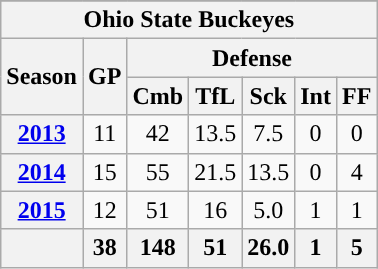<table class="wikitable" style="text-align:center;">
<tr>
</tr>
<tr>
<th colspan="7">Ohio State Buckeyes</th>
</tr>
<tr>
<th rowspan="2">Season</th>
<th rowspan="2">GP</th>
<th colspan="5">Defense</th>
</tr>
<tr>
<th>Cmb</th>
<th>TfL</th>
<th>Sck</th>
<th>Int</th>
<th>FF</th>
</tr>
<tr>
<th><a href='#'>2013</a></th>
<td>11</td>
<td>42</td>
<td>13.5</td>
<td>7.5</td>
<td>0</td>
<td>0</td>
</tr>
<tr>
<th><a href='#'>2014</a></th>
<td>15</td>
<td>55</td>
<td>21.5</td>
<td>13.5</td>
<td>0</td>
<td>4</td>
</tr>
<tr>
<th><a href='#'>2015</a></th>
<td>12</td>
<td>51</td>
<td>16</td>
<td>5.0</td>
<td>1</td>
<td>1</td>
</tr>
<tr>
<th></th>
<th>38</th>
<th>148</th>
<th>51</th>
<th>26.0</th>
<th>1</th>
<th>5</th>
</tr>
</table>
